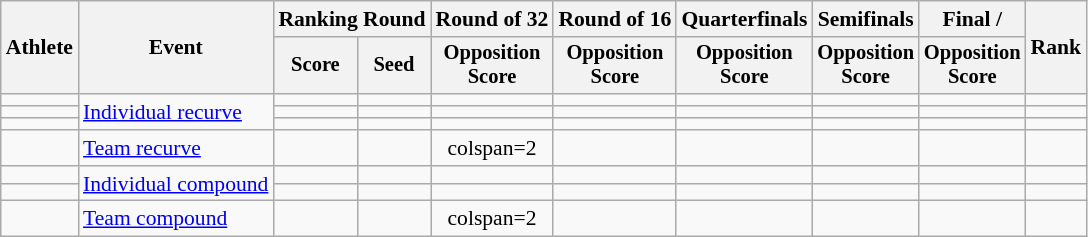<table class="wikitable" style="font-size:90%">
<tr>
<th rowspan="2">Athlete</th>
<th rowspan="2">Event</th>
<th colspan="2">Ranking Round</th>
<th>Round of 32</th>
<th>Round of 16</th>
<th>Quarterfinals</th>
<th>Semifinals</th>
<th>Final / </th>
<th rowspan="2">Rank</th>
</tr>
<tr style="font-size:95%">
<th>Score</th>
<th>Seed</th>
<th>Opposition<br>Score</th>
<th>Opposition<br>Score</th>
<th>Opposition<br>Score</th>
<th>Opposition<br>Score</th>
<th>Opposition<br>Score</th>
</tr>
<tr align=center>
<td align=left></td>
<td align=left rowspan=3><a href='#'>Individual recurve</a></td>
<td></td>
<td></td>
<td></td>
<td></td>
<td></td>
<td></td>
<td></td>
<td></td>
</tr>
<tr align=center>
<td align=left></td>
<td></td>
<td></td>
<td></td>
<td></td>
<td></td>
<td></td>
<td></td>
<td></td>
</tr>
<tr align=center>
<td align=left></td>
<td></td>
<td></td>
<td></td>
<td></td>
<td></td>
<td></td>
<td></td>
<td></td>
</tr>
<tr align=center>
<td align=left></td>
<td align=left><a href='#'>Team recurve</a></td>
<td></td>
<td></td>
<td>colspan=2 </td>
<td></td>
<td></td>
<td></td>
<td></td>
</tr>
<tr align=center>
<td align=left></td>
<td align=left rowspan=2><a href='#'>Individual compound</a></td>
<td></td>
<td></td>
<td></td>
<td></td>
<td></td>
<td></td>
<td></td>
<td></td>
</tr>
<tr align=center>
<td align=left></td>
<td></td>
<td></td>
<td></td>
<td></td>
<td></td>
<td></td>
<td></td>
<td></td>
</tr>
<tr align=center>
<td align=left></td>
<td align=left><a href='#'>Team compound</a></td>
<td></td>
<td></td>
<td>colspan=2 </td>
<td></td>
<td></td>
<td></td>
<td></td>
</tr>
</table>
